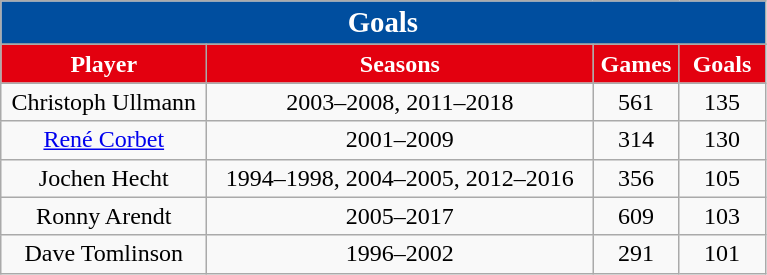<table class="wikitable sortable" style="text-align:center">
<tr>
<td colspan="4" style= "background: #004e9f; color: #ffffff"><big><strong>Goals</strong></big></td>
</tr>
<tr style="text-align:center; background:#e8e8e8;">
</tr>
<tr>
<th width=130px style="background: #e3000f; color: #ffffff">Player</th>
<th width=250px style="background: #e3000f; color: #ffffff">Seasons</th>
<th width=50px style="background: #e3000f; color: #ffffff">Games</th>
<th width=50px style="background: #e3000f; color: #ffffff">Goals</th>
</tr>
<tr style="text-align:center;">
<td>Christoph Ullmann</td>
<td>2003–2008, 2011–2018</td>
<td>561</td>
<td>135</td>
</tr>
<tr style="text-align:center;">
<td><a href='#'>René Corbet</a></td>
<td>2001–2009</td>
<td>314</td>
<td>130</td>
</tr>
<tr style="text-align:center;">
<td>Jochen Hecht</td>
<td>1994–1998, 2004–2005, 2012–2016</td>
<td>356</td>
<td>105</td>
</tr>
<tr style="text-align:center;">
<td>Ronny Arendt</td>
<td>2005–2017</td>
<td>609</td>
<td>103</td>
</tr>
<tr style="text-align:center;">
<td>Dave Tomlinson</td>
<td>1996–2002</td>
<td>291</td>
<td>101</td>
</tr>
</table>
